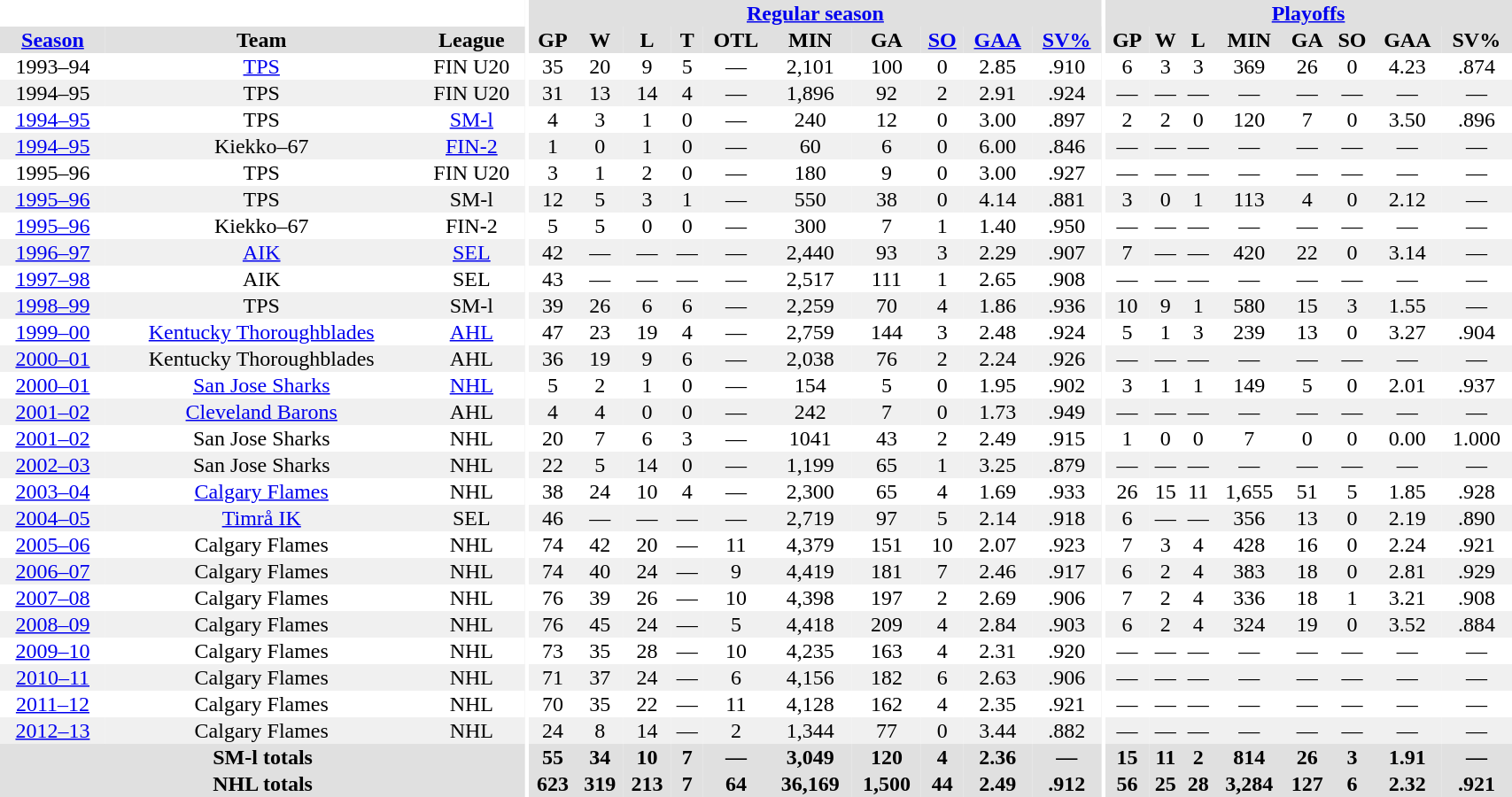<table border="0" cellpadding="1" cellspacing="0" style="width:90%; text-align:center;">
<tr bgcolor="#e0e0e0">
<th colspan="3" bgcolor="#ffffff"></th>
<th rowspan="99" bgcolor="#ffffff"></th>
<th colspan="10" bgcolor="#e0e0e0"><a href='#'>Regular season</a></th>
<th rowspan="99" bgcolor="#ffffff"></th>
<th colspan="8" bgcolor="#e0e0e0"><a href='#'>Playoffs</a></th>
</tr>
<tr bgcolor="#e0e0e0">
<th><a href='#'>Season</a></th>
<th>Team</th>
<th>League</th>
<th>GP</th>
<th>W</th>
<th>L</th>
<th>T</th>
<th>OTL</th>
<th>MIN</th>
<th>GA</th>
<th><a href='#'>SO</a></th>
<th><a href='#'>GAA</a></th>
<th><a href='#'>SV%</a></th>
<th>GP</th>
<th>W</th>
<th>L</th>
<th>MIN</th>
<th>GA</th>
<th>SO</th>
<th>GAA</th>
<th>SV%</th>
</tr>
<tr>
<td>1993–94</td>
<td><a href='#'>TPS</a></td>
<td>FIN U20</td>
<td>35</td>
<td>20</td>
<td>9</td>
<td>5</td>
<td>—</td>
<td>2,101</td>
<td>100</td>
<td>0</td>
<td>2.85</td>
<td>.910</td>
<td>6</td>
<td>3</td>
<td>3</td>
<td>369</td>
<td>26</td>
<td>0</td>
<td>4.23</td>
<td>.874</td>
</tr>
<tr bgcolor="#f0f0f0">
<td>1994–95</td>
<td>TPS</td>
<td>FIN U20</td>
<td>31</td>
<td>13</td>
<td>14</td>
<td>4</td>
<td>—</td>
<td>1,896</td>
<td>92</td>
<td>2</td>
<td>2.91</td>
<td>.924</td>
<td>—</td>
<td>—</td>
<td>—</td>
<td>—</td>
<td>—</td>
<td>—</td>
<td>—</td>
<td>—</td>
</tr>
<tr>
<td><a href='#'>1994–95</a></td>
<td>TPS</td>
<td><a href='#'>SM-l</a></td>
<td>4</td>
<td>3</td>
<td>1</td>
<td>0</td>
<td>—</td>
<td>240</td>
<td>12</td>
<td>0</td>
<td>3.00</td>
<td>.897</td>
<td>2</td>
<td>2</td>
<td>0</td>
<td>120</td>
<td>7</td>
<td>0</td>
<td>3.50</td>
<td>.896</td>
</tr>
<tr bgcolor="#f0f0f0">
<td><a href='#'>1994–95</a></td>
<td>Kiekko–67</td>
<td><a href='#'>FIN-2</a></td>
<td>1</td>
<td>0</td>
<td>1</td>
<td>0</td>
<td>—</td>
<td>60</td>
<td>6</td>
<td>0</td>
<td>6.00</td>
<td>.846</td>
<td>—</td>
<td>—</td>
<td>—</td>
<td>—</td>
<td>—</td>
<td>—</td>
<td>—</td>
<td>—</td>
</tr>
<tr>
<td>1995–96</td>
<td>TPS</td>
<td>FIN U20</td>
<td>3</td>
<td>1</td>
<td>2</td>
<td>0</td>
<td>—</td>
<td>180</td>
<td>9</td>
<td>0</td>
<td>3.00</td>
<td>.927</td>
<td>—</td>
<td>—</td>
<td>—</td>
<td>—</td>
<td>—</td>
<td>—</td>
<td>—</td>
<td>—</td>
</tr>
<tr bgcolor="#f0f0f0">
<td><a href='#'>1995–96</a></td>
<td>TPS</td>
<td>SM-l</td>
<td>12</td>
<td>5</td>
<td>3</td>
<td>1</td>
<td>—</td>
<td>550</td>
<td>38</td>
<td>0</td>
<td>4.14</td>
<td>.881</td>
<td>3</td>
<td>0</td>
<td>1</td>
<td>113</td>
<td>4</td>
<td>0</td>
<td>2.12</td>
<td>—</td>
</tr>
<tr>
<td><a href='#'>1995–96</a></td>
<td>Kiekko–67</td>
<td>FIN-2</td>
<td>5</td>
<td>5</td>
<td>0</td>
<td>0</td>
<td>—</td>
<td>300</td>
<td>7</td>
<td>1</td>
<td>1.40</td>
<td>.950</td>
<td>—</td>
<td>—</td>
<td>—</td>
<td>—</td>
<td>—</td>
<td>—</td>
<td>—</td>
<td>—</td>
</tr>
<tr bgcolor="#f0f0f0">
<td><a href='#'>1996–97</a></td>
<td><a href='#'>AIK</a></td>
<td><a href='#'>SEL</a></td>
<td>42</td>
<td>—</td>
<td>—</td>
<td>—</td>
<td>—</td>
<td>2,440</td>
<td>93</td>
<td>3</td>
<td>2.29</td>
<td>.907</td>
<td>7</td>
<td>—</td>
<td>—</td>
<td>420</td>
<td>22</td>
<td>0</td>
<td>3.14</td>
<td>—</td>
</tr>
<tr>
<td><a href='#'>1997–98</a></td>
<td>AIK</td>
<td>SEL</td>
<td>43</td>
<td>—</td>
<td>—</td>
<td>—</td>
<td>—</td>
<td>2,517</td>
<td>111</td>
<td>1</td>
<td>2.65</td>
<td>.908</td>
<td>—</td>
<td>—</td>
<td>—</td>
<td>—</td>
<td>—</td>
<td>—</td>
<td>—</td>
<td>—</td>
</tr>
<tr bgcolor="#f0f0f0">
<td><a href='#'>1998–99</a></td>
<td>TPS</td>
<td>SM-l</td>
<td>39</td>
<td>26</td>
<td>6</td>
<td>6</td>
<td>—</td>
<td>2,259</td>
<td>70</td>
<td>4</td>
<td>1.86</td>
<td>.936</td>
<td>10</td>
<td>9</td>
<td>1</td>
<td>580</td>
<td>15</td>
<td>3</td>
<td>1.55</td>
<td>—</td>
</tr>
<tr>
<td><a href='#'>1999–00</a></td>
<td><a href='#'>Kentucky Thoroughblades</a></td>
<td><a href='#'>AHL</a></td>
<td>47</td>
<td>23</td>
<td>19</td>
<td>4</td>
<td>—</td>
<td>2,759</td>
<td>144</td>
<td>3</td>
<td>2.48</td>
<td>.924</td>
<td>5</td>
<td>1</td>
<td>3</td>
<td>239</td>
<td>13</td>
<td>0</td>
<td>3.27</td>
<td>.904</td>
</tr>
<tr bgcolor="#f0f0f0">
<td><a href='#'>2000–01</a></td>
<td>Kentucky Thoroughblades</td>
<td>AHL</td>
<td>36</td>
<td>19</td>
<td>9</td>
<td>6</td>
<td>—</td>
<td>2,038</td>
<td>76</td>
<td>2</td>
<td>2.24</td>
<td>.926</td>
<td>—</td>
<td>—</td>
<td>—</td>
<td>—</td>
<td>—</td>
<td>—</td>
<td>—</td>
<td>—</td>
</tr>
<tr>
<td><a href='#'>2000–01</a></td>
<td><a href='#'>San Jose Sharks</a></td>
<td><a href='#'>NHL</a></td>
<td>5</td>
<td>2</td>
<td>1</td>
<td>0</td>
<td>—</td>
<td>154</td>
<td>5</td>
<td>0</td>
<td>1.95</td>
<td>.902</td>
<td>3</td>
<td>1</td>
<td>1</td>
<td>149</td>
<td>5</td>
<td>0</td>
<td>2.01</td>
<td>.937</td>
</tr>
<tr bgcolor="#f0f0f0">
<td><a href='#'>2001–02</a></td>
<td><a href='#'>Cleveland Barons</a></td>
<td>AHL</td>
<td>4</td>
<td>4</td>
<td>0</td>
<td>0</td>
<td>—</td>
<td>242</td>
<td>7</td>
<td>0</td>
<td>1.73</td>
<td>.949</td>
<td>—</td>
<td>—</td>
<td>—</td>
<td>—</td>
<td>—</td>
<td>—</td>
<td>—</td>
<td>—</td>
</tr>
<tr>
<td><a href='#'>2001–02</a></td>
<td>San Jose Sharks</td>
<td>NHL</td>
<td>20</td>
<td>7</td>
<td>6</td>
<td>3</td>
<td>—</td>
<td>1041</td>
<td>43</td>
<td>2</td>
<td>2.49</td>
<td>.915</td>
<td>1</td>
<td>0</td>
<td>0</td>
<td>7</td>
<td>0</td>
<td>0</td>
<td>0.00</td>
<td>1.000</td>
</tr>
<tr bgcolor="#f0f0f0">
<td><a href='#'>2002–03</a></td>
<td>San Jose Sharks</td>
<td>NHL</td>
<td>22</td>
<td>5</td>
<td>14</td>
<td>0</td>
<td>—</td>
<td>1,199</td>
<td>65</td>
<td>1</td>
<td>3.25</td>
<td>.879</td>
<td>—</td>
<td>—</td>
<td>—</td>
<td>—</td>
<td>—</td>
<td>—</td>
<td>—</td>
<td>—</td>
</tr>
<tr>
<td><a href='#'>2003–04</a></td>
<td><a href='#'>Calgary Flames</a></td>
<td>NHL</td>
<td>38</td>
<td>24</td>
<td>10</td>
<td>4</td>
<td>—</td>
<td>2,300</td>
<td>65</td>
<td>4</td>
<td>1.69</td>
<td>.933</td>
<td>26</td>
<td>15</td>
<td>11</td>
<td>1,655</td>
<td>51</td>
<td>5</td>
<td>1.85</td>
<td>.928</td>
</tr>
<tr bgcolor="#f0f0f0">
<td><a href='#'>2004–05</a></td>
<td><a href='#'>Timrå IK</a></td>
<td>SEL</td>
<td>46</td>
<td>—</td>
<td>—</td>
<td>—</td>
<td>—</td>
<td>2,719</td>
<td>97</td>
<td>5</td>
<td>2.14</td>
<td>.918</td>
<td>6</td>
<td>—</td>
<td>—</td>
<td>356</td>
<td>13</td>
<td>0</td>
<td>2.19</td>
<td>.890</td>
</tr>
<tr>
<td><a href='#'>2005–06</a></td>
<td>Calgary Flames</td>
<td>NHL</td>
<td>74</td>
<td>42</td>
<td>20</td>
<td>—</td>
<td>11</td>
<td>4,379</td>
<td>151</td>
<td>10</td>
<td>2.07</td>
<td>.923</td>
<td>7</td>
<td>3</td>
<td>4</td>
<td>428</td>
<td>16</td>
<td>0</td>
<td>2.24</td>
<td>.921</td>
</tr>
<tr bgcolor="#f0f0f0">
<td><a href='#'>2006–07</a></td>
<td>Calgary Flames</td>
<td>NHL</td>
<td>74</td>
<td>40</td>
<td>24</td>
<td>—</td>
<td>9</td>
<td>4,419</td>
<td>181</td>
<td>7</td>
<td>2.46</td>
<td>.917</td>
<td>6</td>
<td>2</td>
<td>4</td>
<td>383</td>
<td>18</td>
<td>0</td>
<td>2.81</td>
<td>.929</td>
</tr>
<tr>
<td><a href='#'>2007–08</a></td>
<td>Calgary Flames</td>
<td>NHL</td>
<td>76</td>
<td>39</td>
<td>26</td>
<td>—</td>
<td>10</td>
<td>4,398</td>
<td>197</td>
<td>2</td>
<td>2.69</td>
<td>.906</td>
<td>7</td>
<td>2</td>
<td>4</td>
<td>336</td>
<td>18</td>
<td>1</td>
<td>3.21</td>
<td>.908</td>
</tr>
<tr bgcolor="#f0f0f0">
<td><a href='#'>2008–09</a></td>
<td>Calgary Flames</td>
<td>NHL</td>
<td>76</td>
<td>45</td>
<td>24</td>
<td>—</td>
<td>5</td>
<td>4,418</td>
<td>209</td>
<td>4</td>
<td>2.84</td>
<td>.903</td>
<td>6</td>
<td>2</td>
<td>4</td>
<td>324</td>
<td>19</td>
<td>0</td>
<td>3.52</td>
<td>.884</td>
</tr>
<tr>
<td><a href='#'>2009–10</a></td>
<td>Calgary Flames</td>
<td>NHL</td>
<td>73</td>
<td>35</td>
<td>28</td>
<td>—</td>
<td>10</td>
<td>4,235</td>
<td>163</td>
<td>4</td>
<td>2.31</td>
<td>.920</td>
<td>—</td>
<td>—</td>
<td>—</td>
<td>—</td>
<td>—</td>
<td>—</td>
<td>—</td>
<td>—</td>
</tr>
<tr bgcolor="#f0f0f0">
<td><a href='#'>2010–11</a></td>
<td>Calgary Flames</td>
<td>NHL</td>
<td>71</td>
<td>37</td>
<td>24</td>
<td>—</td>
<td>6</td>
<td>4,156</td>
<td>182</td>
<td>6</td>
<td>2.63</td>
<td>.906</td>
<td>—</td>
<td>—</td>
<td>—</td>
<td>—</td>
<td>—</td>
<td>—</td>
<td>—</td>
<td>—</td>
</tr>
<tr>
<td><a href='#'>2011–12</a></td>
<td>Calgary Flames</td>
<td>NHL</td>
<td>70</td>
<td>35</td>
<td>22</td>
<td>—</td>
<td>11</td>
<td>4,128</td>
<td>162</td>
<td>4</td>
<td>2.35</td>
<td>.921</td>
<td>—</td>
<td>—</td>
<td>—</td>
<td>—</td>
<td>—</td>
<td>—</td>
<td>—</td>
<td>—</td>
</tr>
<tr bgcolor="#f0f0f0">
<td><a href='#'>2012–13</a></td>
<td>Calgary Flames</td>
<td>NHL</td>
<td>24</td>
<td>8</td>
<td>14</td>
<td>—</td>
<td>2</td>
<td>1,344</td>
<td>77</td>
<td>0</td>
<td>3.44</td>
<td>.882</td>
<td>—</td>
<td>—</td>
<td>—</td>
<td>—</td>
<td>—</td>
<td>—</td>
<td>—</td>
<td>—</td>
</tr>
<tr bgcolor="#e0e0e0">
<th colspan="3">SM-l totals</th>
<th>55</th>
<th>34</th>
<th>10</th>
<th>7</th>
<th>—</th>
<th>3,049</th>
<th>120</th>
<th>4</th>
<th>2.36</th>
<th>—</th>
<th>15</th>
<th>11</th>
<th>2</th>
<th>814</th>
<th>26</th>
<th>3</th>
<th>1.91</th>
<th>—</th>
</tr>
<tr bgcolor="#e0e0e0">
<th colspan="3">NHL totals</th>
<th>623</th>
<th>319</th>
<th>213</th>
<th>7</th>
<th>64</th>
<th>36,169</th>
<th>1,500</th>
<th>44</th>
<th>2.49</th>
<th>.912</th>
<th>56</th>
<th>25</th>
<th>28</th>
<th>3,284</th>
<th>127</th>
<th>6</th>
<th>2.32</th>
<th>.921</th>
</tr>
</table>
